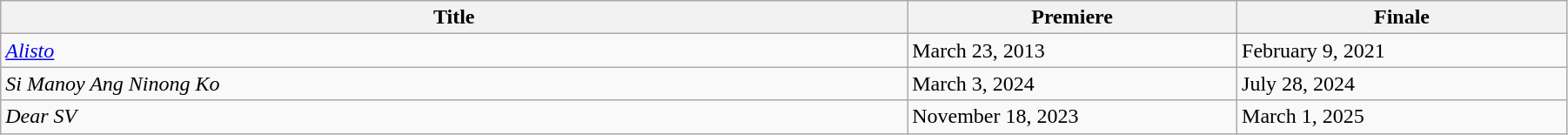<table class="wikitable sortable" width="95%">
<tr>
<th style="width:55%;">Title</th>
<th style="width:20%;">Premiere</th>
<th style="width:20%;">Finale</th>
</tr>
<tr>
<td><em><a href='#'>Alisto</a></em></td>
<td>March 23, 2013</td>
<td>February 9, 2021</td>
</tr>
<tr>
<td><em>Si Manoy Ang Ninong Ko</em></td>
<td>March 3, 2024</td>
<td>July 28, 2024</td>
</tr>
<tr>
<td><em>Dear SV</em></td>
<td>November 18, 2023</td>
<td>March 1, 2025</td>
</tr>
</table>
